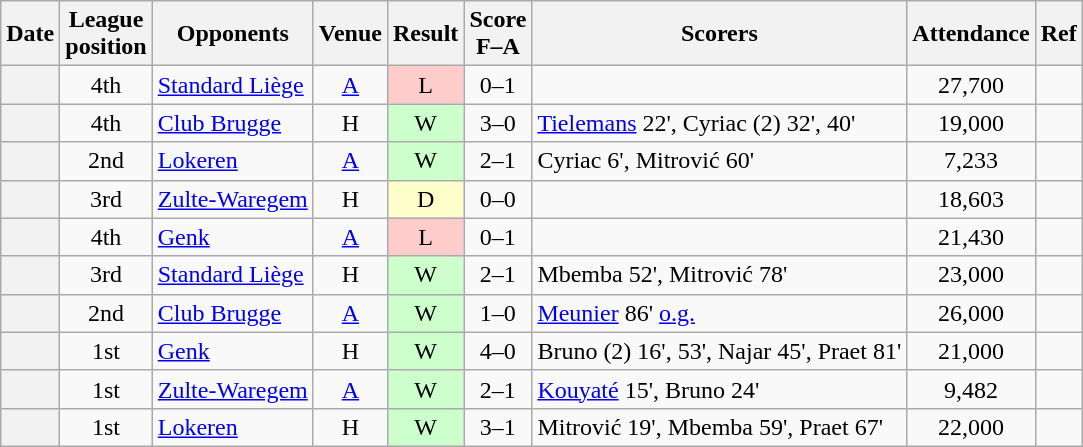<table class="wikitable plainrowheaders sortable" style="text-align:center">
<tr>
<th scope="col">Date</th>
<th scope="col">League<br>position</th>
<th scope="col">Opponents</th>
<th scope="col">Venue</th>
<th scope="col">Result</th>
<th scope="col">Score<br>F–A</th>
<th scope="col" class="unsortable">Scorers</th>
<th scope="col">Attendance</th>
<th scope="col" class="unsortable">Ref</th>
</tr>
<tr>
<th scope="row"></th>
<td>4th</td>
<td align="left"><a href='#'>Standard Liège</a></td>
<td><a href='#'>A</a></td>
<td style="background-color:#FFCCCC">L</td>
<td>0–1</td>
<td align="left"></td>
<td>27,700</td>
<td></td>
</tr>
<tr>
<th scope="row"></th>
<td>4th</td>
<td align="left"><a href='#'>Club Brugge</a></td>
<td>H</td>
<td style="background-color:#CCFFCC">W</td>
<td>3–0</td>
<td align="left"><a href='#'>Tielemans</a> 22', Cyriac (2) 32', 40'</td>
<td>19,000</td>
<td></td>
</tr>
<tr>
<th scope="row"></th>
<td>2nd</td>
<td align="left"><a href='#'>Lokeren</a></td>
<td><a href='#'>A</a></td>
<td style="background-color:#CCFFCC">W</td>
<td>2–1</td>
<td align="left">Cyriac 6', Mitrović 60'</td>
<td>7,233</td>
<td></td>
</tr>
<tr>
<th scope="row"></th>
<td>3rd</td>
<td align="left"><a href='#'>Zulte-Waregem</a></td>
<td>H</td>
<td style="background-color:#FFFFCC">D</td>
<td>0–0</td>
<td align="left"></td>
<td>18,603</td>
<td></td>
</tr>
<tr>
<th scope="row"></th>
<td>4th</td>
<td align="left"><a href='#'>Genk</a></td>
<td><a href='#'>A</a></td>
<td style="background-color:#FFCCCC">L</td>
<td>0–1</td>
<td align="left"></td>
<td>21,430</td>
<td></td>
</tr>
<tr>
<th scope="row"></th>
<td>3rd</td>
<td align="left"><a href='#'>Standard Liège</a></td>
<td>H</td>
<td style="background-color:#CCFFCC">W</td>
<td>2–1</td>
<td align="left">Mbemba 52', Mitrović 78'</td>
<td>23,000</td>
<td></td>
</tr>
<tr>
<th scope="row"></th>
<td>2nd</td>
<td align="left"><a href='#'>Club Brugge</a></td>
<td><a href='#'>A</a></td>
<td style="background-color:#CCFFCC">W</td>
<td>1–0</td>
<td align="left"><a href='#'>Meunier</a> 86' <a href='#'>o.g.</a></td>
<td>26,000</td>
<td></td>
</tr>
<tr>
<th scope="row"></th>
<td>1st</td>
<td align="left"><a href='#'>Genk</a></td>
<td>H</td>
<td style="background-color:#CCFFCC">W</td>
<td>4–0</td>
<td align="left">Bruno (2) 16', 53', Najar 45', Praet 81'</td>
<td>21,000</td>
<td></td>
</tr>
<tr>
<th scope="row"></th>
<td>1st</td>
<td align="left"><a href='#'>Zulte-Waregem</a></td>
<td><a href='#'>A</a></td>
<td style="background-color:#CCFFCC">W</td>
<td>2–1</td>
<td align="left"><a href='#'>Kouyaté</a> 15', Bruno 24'</td>
<td>9,482</td>
<td></td>
</tr>
<tr>
<th scope="row"></th>
<td>1st</td>
<td align="left"><a href='#'>Lokeren</a></td>
<td>H</td>
<td style="background-color:#CCFFCC">W</td>
<td>3–1</td>
<td align="left">Mitrović 19', Mbemba 59', Praet 67'</td>
<td>22,000</td>
<td></td>
</tr>
</table>
